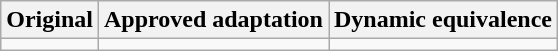<table class="wikitable">
<tr>
<th>Original</th>
<th>Approved adaptation</th>
<th>Dynamic equivalence</th>
</tr>
<tr>
<td></td>
<td></td>
<td></td>
</tr>
</table>
